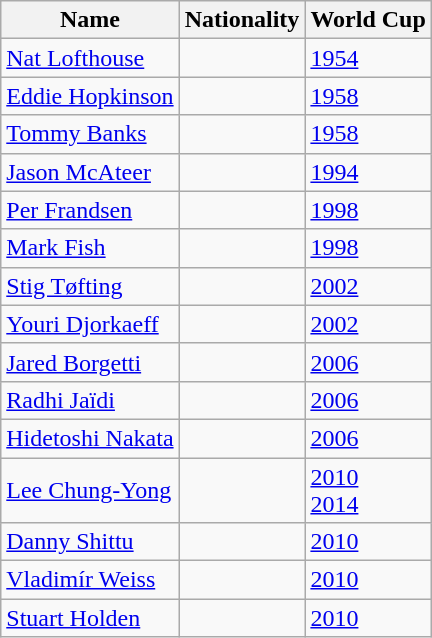<table class="wikitable sortable" style="text-align: left">
<tr>
<th>Name</th>
<th>Nationality</th>
<th>World Cup</th>
</tr>
<tr>
<td align=left><a href='#'>Nat Lofthouse</a></td>
<td align=left></td>
<td align=left><a href='#'>1954</a></td>
</tr>
<tr>
<td align=left><a href='#'>Eddie Hopkinson</a></td>
<td align=left></td>
<td align=left><a href='#'>1958</a></td>
</tr>
<tr>
<td align=left><a href='#'>Tommy Banks</a></td>
<td align=left></td>
<td align=left><a href='#'>1958</a></td>
</tr>
<tr>
<td align=left><a href='#'>Jason McAteer</a></td>
<td align=left></td>
<td align=left><a href='#'>1994</a></td>
</tr>
<tr>
<td align=left><a href='#'>Per Frandsen</a></td>
<td align=left></td>
<td align=left><a href='#'>1998</a></td>
</tr>
<tr>
<td align=left><a href='#'>Mark Fish</a></td>
<td align=left></td>
<td align=left><a href='#'>1998</a></td>
</tr>
<tr>
<td align=left><a href='#'>Stig Tøfting</a></td>
<td align=left></td>
<td align=left><a href='#'>2002</a></td>
</tr>
<tr>
<td align=left><a href='#'>Youri Djorkaeff</a></td>
<td align=left></td>
<td align=left><a href='#'>2002</a></td>
</tr>
<tr>
<td align=left><a href='#'>Jared Borgetti</a></td>
<td align=left></td>
<td align=left><a href='#'>2006</a></td>
</tr>
<tr>
<td align=left><a href='#'>Radhi Jaïdi</a></td>
<td align=left></td>
<td align=left><a href='#'>2006</a></td>
</tr>
<tr>
<td align=left><a href='#'>Hidetoshi Nakata</a></td>
<td align=left></td>
<td align=left><a href='#'>2006</a></td>
</tr>
<tr>
<td align=left><a href='#'>Lee Chung-Yong</a></td>
<td align=left></td>
<td align=left><a href='#'>2010</a><br><a href='#'>2014</a></td>
</tr>
<tr>
<td align=left><a href='#'>Danny Shittu</a></td>
<td align=left></td>
<td align=left><a href='#'>2010</a></td>
</tr>
<tr>
<td align=left><a href='#'>Vladimír Weiss</a></td>
<td align=left></td>
<td align=left><a href='#'>2010</a></td>
</tr>
<tr>
<td align=left><a href='#'>Stuart Holden</a></td>
<td align=left></td>
<td align=left><a href='#'>2010</a></td>
</tr>
</table>
